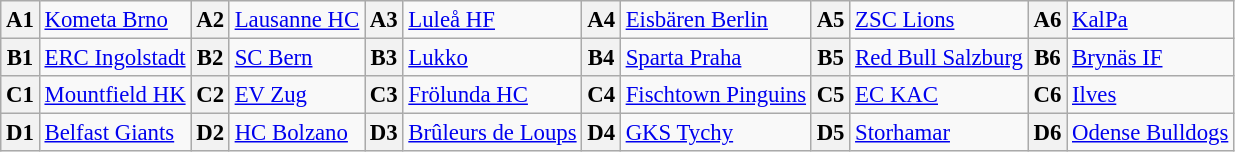<table class="wikitable" style="font-size: 95%;">
<tr>
<th>A1</th>
<td> <a href='#'>Kometa Brno</a></td>
<th>A2</th>
<td> <a href='#'>Lausanne HC</a></td>
<th>A3</th>
<td> <a href='#'>Luleå HF</a></td>
<th>A4</th>
<td> <a href='#'>Eisbären Berlin</a></td>
<th>A5</th>
<td> <a href='#'>ZSC Lions</a></td>
<th>A6</th>
<td> <a href='#'>KalPa</a></td>
</tr>
<tr>
<th>B1</th>
<td> <a href='#'>ERC Ingolstadt</a></td>
<th>B2</th>
<td> <a href='#'>SC Bern</a></td>
<th>B3</th>
<td> <a href='#'>Lukko</a></td>
<th>B4</th>
<td> <a href='#'>Sparta Praha</a></td>
<th>B5</th>
<td> <a href='#'>Red Bull Salzburg</a></td>
<th>B6</th>
<td> <a href='#'>Brynäs IF</a></td>
</tr>
<tr>
<th>C1</th>
<td> <a href='#'>Mountfield HK</a></td>
<th>C2</th>
<td> <a href='#'>EV Zug</a></td>
<th>C3</th>
<td> <a href='#'>Frölunda HC</a></td>
<th>C4</th>
<td> <a href='#'>Fischtown Pinguins</a></td>
<th>C5</th>
<td> <a href='#'>EC KAC</a></td>
<th>C6</th>
<td> <a href='#'>Ilves</a></td>
</tr>
<tr>
<th>D1</th>
<td> <a href='#'>Belfast Giants</a></td>
<th>D2</th>
<td> <a href='#'>HC Bolzano</a></td>
<th>D3</th>
<td> <a href='#'>Brûleurs de Loups</a></td>
<th>D4</th>
<td> <a href='#'>GKS Tychy</a></td>
<th>D5</th>
<td> <a href='#'>Storhamar</a></td>
<th>D6</th>
<td> <a href='#'>Odense Bulldogs</a></td>
</tr>
</table>
